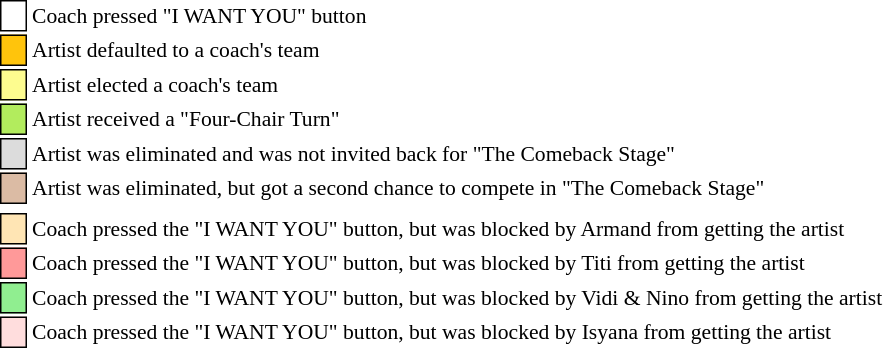<table class="toccolours" style="font-size: 90%; white-space: nowrap;">
<tr>
<td style="background:white; border:1px solid black;"> <strong></strong> </td>
<td>Coach pressed "I WANT YOU" button</td>
</tr>
<tr>
<td style="background:#ffc40c; border:1px solid black;">    </td>
<td>Artist defaulted to a coach's team</td>
</tr>
<tr>
<td style="background:#fdfc8f; border:1px solid black;">    </td>
<td style="padding-right: 8px">Artist elected a coach's team</td>
</tr>
<tr>
<td style="background-color:#B2EC5D; border: 1px solid black">  </td>
<td>Artist received a "Four-Chair Turn"</td>
</tr>
<tr>
<td style="background:#dcdcdc; border:1px solid black;">    </td>
<td>Artist was eliminated and was not invited back for "The Comeback Stage"</td>
</tr>
<tr>
<td style="background:#dbbba4; border:1px solid black;">    </td>
<td>Artist was eliminated, but got a second chance to compete in "The Comeback Stage"</td>
<td></td>
</tr>
<tr>
<td></td>
</tr>
<tr>
<td style="background:#ffe5b4; border:1px solid black;"> <strong></strong></td>
<td>Coach pressed the "I WANT YOU" button, but was blocked by Armand from getting the artist</td>
</tr>
<tr>
<td style="background:#ff9999; border:1px solid black;"> <strong></strong></td>
<td>Coach pressed the "I WANT YOU" button, but was blocked by Titi from getting the artist</td>
</tr>
<tr>
<td style="background:#90ee90; border:1px solid black;"> <strong></strong></td>
<td>Coach pressed the "I WANT YOU" button, but was blocked by Vidi & Nino from getting the artist</td>
</tr>
<tr>
<td style="background:#ffdddd; border:1px solid black;"> <strong></strong></td>
<td>Coach pressed the "I WANT YOU" button, but was blocked by Isyana from getting the artist</td>
</tr>
</table>
